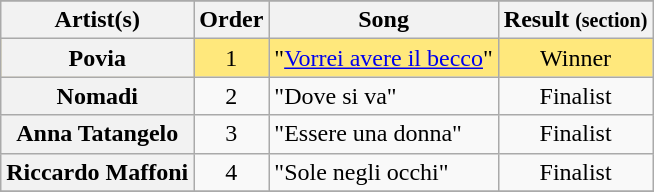<table class="wikitable plainrowheaders sortable">
<tr>
</tr>
<tr>
<th>Artist(s)</th>
<th>Order</th>
<th>Song</th>
<th>Result <small>(section)</small></th>
</tr>
<tr style="background:#ffe87c;">
<th scope="row">Povia</th>
<td style="text-align:center;">1</td>
<td>"<a href='#'>Vorrei avere il becco</a>"</td>
<td style="text-align:center;">Winner</td>
</tr>
<tr>
<th scope="row">Nomadi</th>
<td style="text-align:center;">2</td>
<td>"Dove si va"</td>
<td style="text-align:center;">Finalist</td>
</tr>
<tr>
<th scope="row">Anna Tatangelo</th>
<td style="text-align:center;">3</td>
<td>"Essere una donna"</td>
<td style="text-align:center;">Finalist</td>
</tr>
<tr>
<th scope="row">Riccardo Maffoni</th>
<td style="text-align:center;">4</td>
<td>"Sole negli occhi"</td>
<td style="text-align:center;">Finalist</td>
</tr>
<tr>
</tr>
</table>
